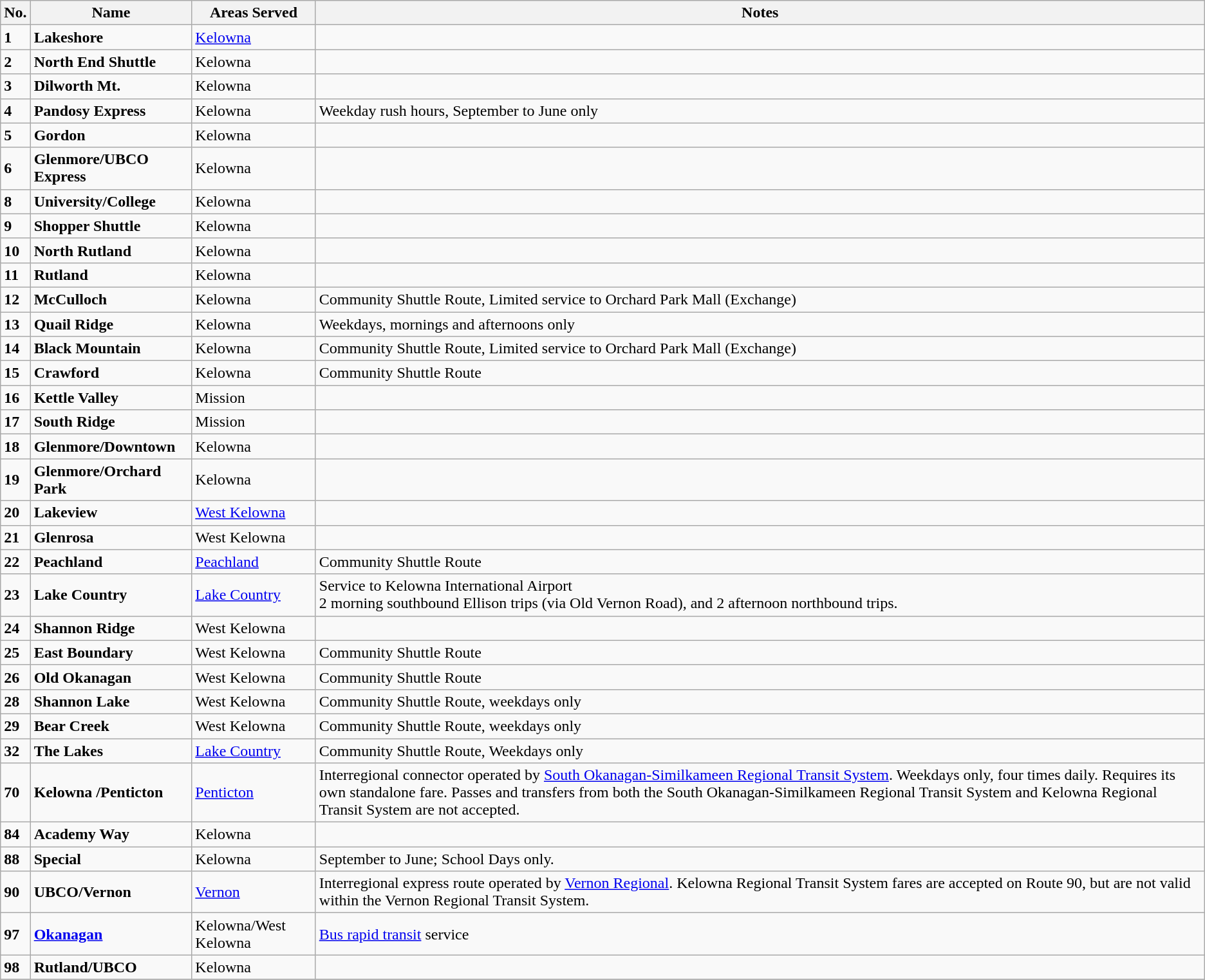<table class="wikitable">
<tr>
<th>No.</th>
<th>Name</th>
<th>Areas Served</th>
<th>Notes</th>
</tr>
<tr>
<td><strong>1</strong></td>
<td><strong>Lakeshore</strong></td>
<td><a href='#'>Kelowna</a></td>
<td></td>
</tr>
<tr>
<td><strong>2</strong></td>
<td><strong>North End Shuttle</strong></td>
<td>Kelowna</td>
<td></td>
</tr>
<tr>
<td><strong>3</strong></td>
<td><strong>Dilworth Mt.</strong></td>
<td>Kelowna</td>
<td></td>
</tr>
<tr>
<td><strong>4</strong></td>
<td><strong>Pandosy Express</strong></td>
<td>Kelowna</td>
<td>Weekday rush hours, September to June only</td>
</tr>
<tr>
<td><strong>5</strong></td>
<td><strong>Gordon</strong></td>
<td>Kelowna</td>
<td></td>
</tr>
<tr>
<td><strong>6</strong></td>
<td><strong>Glenmore/UBCO Express</strong></td>
<td>Kelowna</td>
<td></td>
</tr>
<tr>
<td><strong>8</strong></td>
<td><strong>University/College</strong></td>
<td>Kelowna</td>
<td></td>
</tr>
<tr>
<td><strong>9</strong></td>
<td><strong>Shopper Shuttle</strong></td>
<td>Kelowna</td>
<td></td>
</tr>
<tr>
<td><strong>10</strong></td>
<td><strong>North Rutland</strong></td>
<td>Kelowna</td>
<td></td>
</tr>
<tr>
<td><strong>11</strong></td>
<td><strong>Rutland</strong></td>
<td>Kelowna</td>
<td></td>
</tr>
<tr>
<td><strong>12</strong></td>
<td><strong>McCulloch</strong></td>
<td>Kelowna</td>
<td>Community Shuttle Route, Limited service to Orchard Park Mall (Exchange)</td>
</tr>
<tr>
<td><strong>13</strong></td>
<td><strong>Quail Ridge</strong></td>
<td>Kelowna</td>
<td>Weekdays, mornings and afternoons only</td>
</tr>
<tr>
<td><strong>14</strong></td>
<td><strong>Black Mountain</strong></td>
<td>Kelowna</td>
<td>Community Shuttle Route, Limited service to Orchard Park Mall (Exchange)</td>
</tr>
<tr>
<td><strong>15</strong></td>
<td><strong>Crawford</strong></td>
<td>Kelowna</td>
<td>Community Shuttle Route</td>
</tr>
<tr>
<td><strong>16</strong></td>
<td><strong>Kettle Valley</strong></td>
<td>Mission</td>
<td></td>
</tr>
<tr>
<td><strong>17</strong></td>
<td><strong>South Ridge</strong></td>
<td>Mission</td>
<td></td>
</tr>
<tr>
<td><strong>18</strong></td>
<td><strong>Glenmore/Downtown</strong></td>
<td>Kelowna</td>
<td></td>
</tr>
<tr>
<td><strong>19</strong></td>
<td><strong>Glenmore/Orchard Park</strong></td>
<td>Kelowna</td>
<td></td>
</tr>
<tr>
<td><strong>20</strong></td>
<td><strong>Lakeview</strong></td>
<td><a href='#'>West Kelowna</a></td>
<td></td>
</tr>
<tr>
<td><strong>21</strong></td>
<td><strong>Glenrosa</strong></td>
<td>West Kelowna</td>
<td></td>
</tr>
<tr>
<td><strong>22</strong></td>
<td><strong>Peachland</strong></td>
<td><a href='#'>Peachland</a></td>
<td>Community Shuttle Route</td>
</tr>
<tr>
<td><strong>23</strong></td>
<td><strong>Lake Country</strong></td>
<td><a href='#'>Lake Country</a></td>
<td>Service to Kelowna International Airport<br>2 morning southbound Ellison trips (via Old Vernon Road), and 2 afternoon northbound trips.</td>
</tr>
<tr>
<td><strong>24</strong></td>
<td><strong>Shannon Ridge</strong></td>
<td>West Kelowna</td>
<td></td>
</tr>
<tr>
<td><strong>25</strong></td>
<td><strong>East Boundary</strong></td>
<td>West Kelowna</td>
<td>Community Shuttle Route</td>
</tr>
<tr>
<td><strong>26</strong></td>
<td><strong>Old Okanagan</strong></td>
<td>West Kelowna</td>
<td>Community Shuttle Route</td>
</tr>
<tr>
<td><strong>28</strong></td>
<td><strong>Shannon Lake</strong></td>
<td>West Kelowna</td>
<td>Community Shuttle Route, weekdays only</td>
</tr>
<tr>
<td><strong>29</strong></td>
<td><strong>Bear Creek</strong></td>
<td>West Kelowna</td>
<td>Community Shuttle Route, weekdays only</td>
</tr>
<tr>
<td><strong>32</strong></td>
<td><strong>The Lakes</strong></td>
<td><a href='#'>Lake Country</a></td>
<td>Community Shuttle Route, Weekdays only</td>
</tr>
<tr>
<td><strong>70</strong></td>
<td><strong>Kelowna /Penticton</strong></td>
<td><a href='#'>Penticton</a></td>
<td>Interregional connector operated by <a href='#'>South Okanagan-Similkameen Regional Transit System</a>. Weekdays only, four times daily. Requires its own standalone fare. Passes and transfers from both the South Okanagan-Similkameen Regional Transit System and Kelowna Regional Transit System are not accepted.</td>
</tr>
<tr>
<td><strong>84</strong></td>
<td><strong>Academy Way</strong></td>
<td>Kelowna</td>
<td></td>
</tr>
<tr>
<td><strong>88</strong></td>
<td><strong>Special</strong></td>
<td>Kelowna</td>
<td>September to June; School Days only.</td>
</tr>
<tr>
<td><strong>90</strong></td>
<td><strong>UBCO/Vernon</strong></td>
<td><a href='#'>Vernon</a></td>
<td>Interregional express route operated by <a href='#'>Vernon Regional</a>. Kelowna Regional Transit System fares are accepted on Route 90, but are not valid within the Vernon Regional Transit System.</td>
</tr>
<tr>
<td><strong>97</strong></td>
<td><strong><a href='#'>Okanagan</a></strong></td>
<td>Kelowna/West Kelowna</td>
<td><a href='#'>Bus rapid transit</a> service</td>
</tr>
<tr>
<td><strong>98</strong></td>
<td><strong>Rutland/UBCO</strong></td>
<td>Kelowna</td>
<td></td>
</tr>
<tr>
</tr>
</table>
